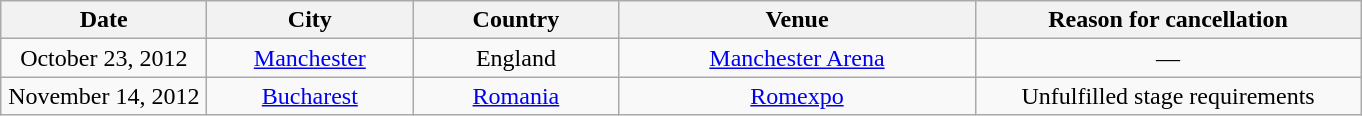<table class="wikitable plainrowheaders" style="text-align:center;">
<tr>
<th style="width:130px;">Date</th>
<th style="width:130px;">City</th>
<th style="width:130px;">Country</th>
<th style="width:230px;">Venue</th>
<th style="width:250px;">Reason for cancellation</th>
</tr>
<tr>
<td>October 23, 2012</td>
<td><a href='#'>Manchester</a></td>
<td>England</td>
<td><a href='#'>Manchester Arena</a></td>
<td>—</td>
</tr>
<tr>
<td>November 14, 2012</td>
<td><a href='#'>Bucharest</a></td>
<td><a href='#'>Romania</a></td>
<td><a href='#'>Romexpo</a></td>
<td>Unfulfilled stage requirements</td>
</tr>
</table>
